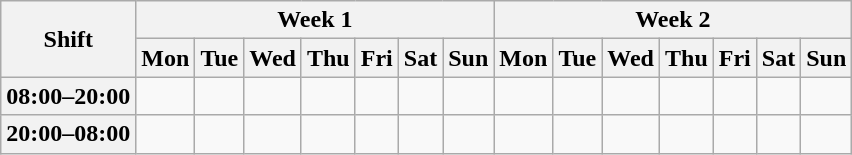<table class="wikitable">
<tr>
<th rowspan=2>Shift</th>
<th colspan=7>Week 1</th>
<th colspan=7>Week 2</th>
</tr>
<tr>
<th>Mon</th>
<th>Tue</th>
<th>Wed</th>
<th>Thu</th>
<th>Fri</th>
<th>Sat</th>
<th>Sun</th>
<th>Mon</th>
<th>Tue</th>
<th>Wed</th>
<th>Thu</th>
<th>Fri</th>
<th>Sat</th>
<th>Sun</th>
</tr>
<tr>
<th>08:00–20:00</th>
<td></td>
<td></td>
<td></td>
<td></td>
<td></td>
<td></td>
<td></td>
<td></td>
<td></td>
<td></td>
<td></td>
<td></td>
<td></td>
<td></td>
</tr>
<tr>
<th>20:00–08:00</th>
<td></td>
<td></td>
<td></td>
<td></td>
<td></td>
<td></td>
<td></td>
<td></td>
<td></td>
<td></td>
<td></td>
<td></td>
<td></td>
<td></td>
</tr>
</table>
